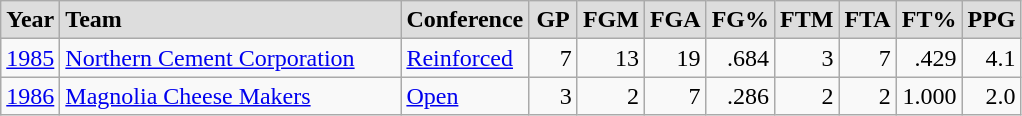<table class="wikitable" style="text-align: left">
<tr>
<th style="background:#dddddd; width:30px">Year</th>
<th style="text-align:left; background:#dddddd; width:220px">Team</th>
<th style="background:#dddddd; width:25px">Conference</th>
<th style="background:#dddddd; width:25px">GP</th>
<th style="background:#dddddd; width:25px">FGM</th>
<th style="background:#dddddd; width:25px">FGA</th>
<th style="background:#dddddd; width:25px">FG%</th>
<th style="background:#dddddd; width:25px">FTM</th>
<th style="background:#dddddd; width:25px">FTA</th>
<th style="background:#dddddd; width:25px">FT%</th>
<th style="background:#dddddd; width:25px">PPG</th>
</tr>
<tr>
<td><a href='#'>1985</a></td>
<td><a href='#'>Northern Cement Corporation</a></td>
<td><a href='#'>Reinforced</a></td>
<td style="text-align:right;">7</td>
<td style="text-align:right;">13</td>
<td style="text-align:right;">19</td>
<td style="text-align:right;">.684</td>
<td style="text-align:right;">3</td>
<td style="text-align:right;">7</td>
<td style="text-align:right;">.429</td>
<td style="text-align:right;">4.1</td>
</tr>
<tr>
<td><a href='#'>1986</a></td>
<td><a href='#'>Magnolia Cheese Makers</a></td>
<td><a href='#'>Open</a></td>
<td style="text-align:right;">3</td>
<td style="text-align:right;">2</td>
<td style="text-align:right;">7</td>
<td style="text-align:right;">.286</td>
<td style="text-align:right;">2</td>
<td style="text-align:right;">2</td>
<td style="text-align:right;">1.000</td>
<td style="text-align:right;">2.0</td>
</tr>
</table>
